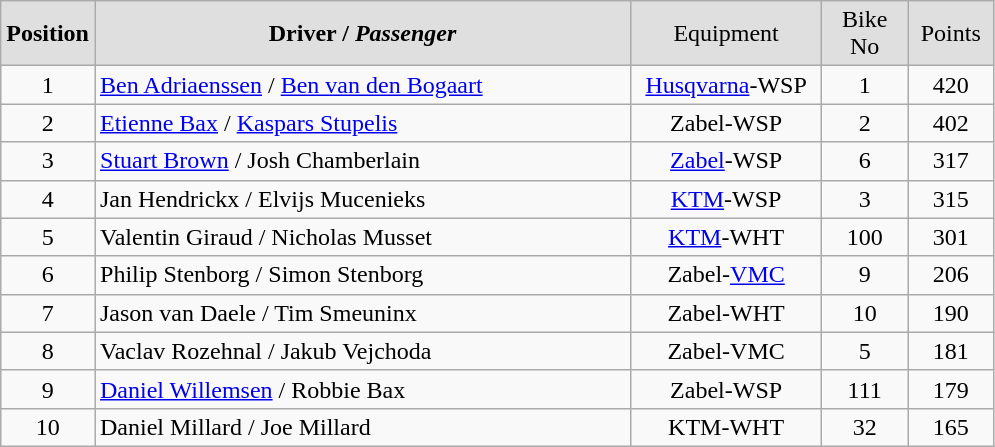<table class="wikitable">
<tr align="center" style="background:#dfdfdf;">
<td width="50"><strong>Position</strong></td>
<td width="350"><strong>Driver / <em>Passenger<strong><em></td>
<td width="120"></strong>Equipment<strong></td>
<td width="50"></strong>Bike  No<strong></td>
<td width="50"></strong>Points<strong></td>
</tr>
<tr align="center">
<td></strong>1<strong></td>
<td align="left"> <a href='#'>Ben Adriaenssen</a> /  </em><a href='#'>Ben van den Bogaart</a><em></td>
<td><a href='#'>Husqvarna</a>-WSP</td>
<td></em>1<em></td>
<td></strong>420<strong></td>
</tr>
<tr align="center">
<td></strong>2<strong></td>
<td align="left"> <a href='#'>Etienne Bax</a> /  </em><a href='#'>Kaspars Stupelis</a><em></td>
<td>Zabel-WSP</td>
<td></em>2<em></td>
<td></strong>402<strong></td>
</tr>
<tr align="center">
<td></strong>3<strong></td>
<td align="left"> <a href='#'>Stuart Brown</a> /  </em>Josh Chamberlain<em></td>
<td><a href='#'>Zabel</a>-WSP</td>
<td></em>6<em></td>
<td></strong>317<strong></td>
</tr>
<tr align="center">
<td></strong>4<strong></td>
<td align="left"> Jan Hendrickx /  </em>Elvijs Mucenieks<em></td>
<td><a href='#'>KTM</a>-WSP</td>
<td></em>3<em></td>
<td></strong>315<strong></td>
</tr>
<tr align="center">
<td></strong>5<strong></td>
<td align="left"> Valentin Giraud /  </em>Nicholas Musset<em></td>
<td><a href='#'>KTM</a>-WHT</td>
<td></em>100<em></td>
<td></strong>301<strong></td>
</tr>
<tr align="center">
<td></strong>6<strong></td>
<td align="left"> Philip Stenborg /  </em>Simon Stenborg<em></td>
<td>Zabel-<a href='#'>VMC</a></td>
<td></em>9<em></td>
<td></strong>206<strong></td>
</tr>
<tr align="center">
<td></strong>7<strong></td>
<td align="left"> Jason van Daele /  </em>Tim Smeuninx<em></td>
<td>Zabel-WHT</td>
<td></em>10<em></td>
<td></strong>190<strong></td>
</tr>
<tr align="center">
<td></strong>8<strong></td>
<td align="left"> Vaclav Rozehnal / </em>Jakub Vejchoda<em></td>
<td>Zabel-VMC</td>
<td></em>5<em></td>
<td></strong>181<strong></td>
</tr>
<tr align="center">
<td></strong>9<strong></td>
<td align="left"> <a href='#'>Daniel Willemsen</a> /  </em>Robbie Bax<em></td>
<td>Zabel-WSP</td>
<td></em>111<em></td>
<td></strong>179<strong></td>
</tr>
<tr align="center">
<td></strong>10<strong></td>
<td align="left"> Daniel Millard /  </em>Joe Millard<em></td>
<td>KTM-WHT</td>
<td></em>32<em></td>
<td></strong>165<strong></td>
</tr>
</table>
